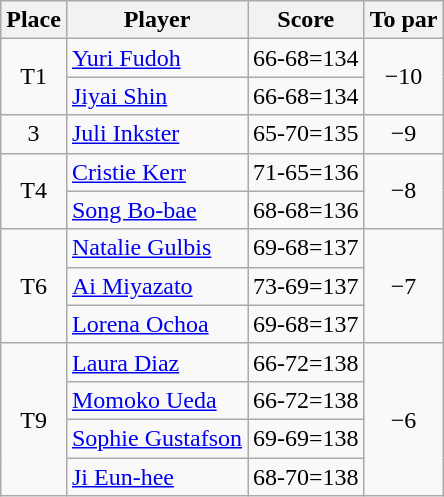<table class="wikitable">
<tr>
<th>Place</th>
<th>Player</th>
<th>Score</th>
<th>To par</th>
</tr>
<tr>
<td rowspan="2" align=center>T1</td>
<td> <a href='#'>Yuri Fudoh</a></td>
<td align=center>66-68=134</td>
<td rowspan="2" align=center>−10</td>
</tr>
<tr>
<td> <a href='#'>Jiyai Shin</a></td>
<td align=center>66-68=134</td>
</tr>
<tr>
<td align=center>3</td>
<td> <a href='#'>Juli Inkster</a></td>
<td align=center>65-70=135</td>
<td align=center>−9</td>
</tr>
<tr>
<td rowspan="2" align=center>T4</td>
<td> <a href='#'>Cristie Kerr</a></td>
<td align=center>71-65=136</td>
<td rowspan="2" align=center>−8</td>
</tr>
<tr>
<td> <a href='#'>Song Bo-bae</a></td>
<td align=center>68-68=136</td>
</tr>
<tr>
<td rowspan="3" align=center>T6</td>
<td> <a href='#'>Natalie Gulbis</a></td>
<td align=center>69-68=137</td>
<td rowspan="3" align=center>−7</td>
</tr>
<tr>
<td> <a href='#'>Ai Miyazato</a></td>
<td align=center>73-69=137</td>
</tr>
<tr>
<td> <a href='#'>Lorena Ochoa</a></td>
<td align=center>69-68=137</td>
</tr>
<tr>
<td rowspan="4" align=center>T9</td>
<td> <a href='#'>Laura Diaz</a></td>
<td align=center>66-72=138</td>
<td rowspan="4" align=center>−6</td>
</tr>
<tr>
<td> <a href='#'>Momoko Ueda</a></td>
<td align=center>66-72=138</td>
</tr>
<tr>
<td> <a href='#'>Sophie Gustafson</a></td>
<td align=center>69-69=138</td>
</tr>
<tr>
<td> <a href='#'>Ji Eun-hee</a></td>
<td align=center>68-70=138</td>
</tr>
</table>
